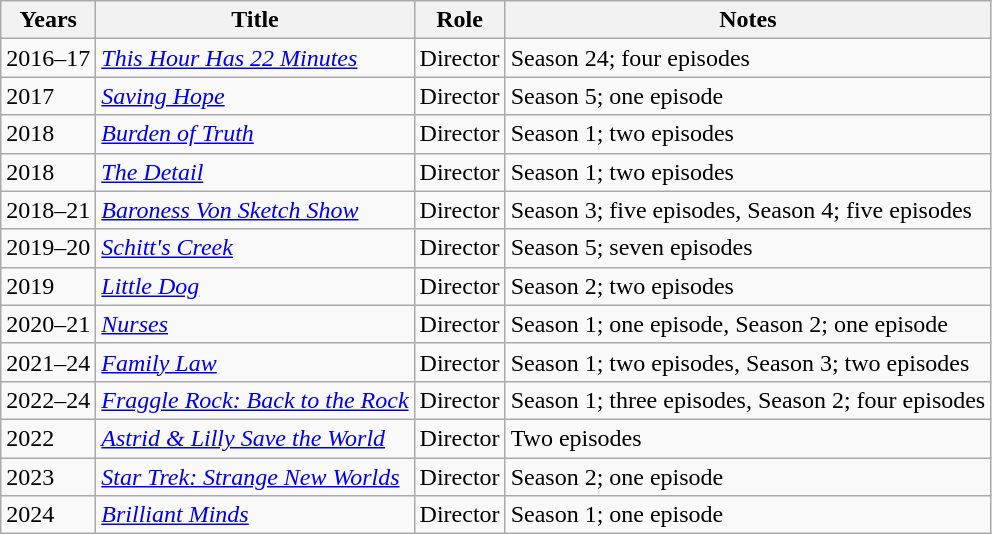<table class="wikitable">
<tr>
<th>Years</th>
<th>Title</th>
<th>Role</th>
<th>Notes</th>
</tr>
<tr>
<td>2016–17</td>
<td><em><a href='#'>This Hour Has 22 Minutes</a></em></td>
<td>Director</td>
<td>Season 24; four episodes</td>
</tr>
<tr>
<td>2017</td>
<td><em><a href='#'>Saving Hope</a></em></td>
<td>Director</td>
<td>Season 5; one episode</td>
</tr>
<tr>
<td>2018</td>
<td><a href='#'><em>Burden of Truth</em></a></td>
<td>Director</td>
<td>Season 1; two episodes</td>
</tr>
<tr>
<td>2018</td>
<td><em><a href='#'>The Detail</a></em></td>
<td>Director</td>
<td>Season 1; two episodes</td>
</tr>
<tr>
<td>2018–21</td>
<td><a href='#'><em>Baroness Von Sketch Show</em></a></td>
<td>Director</td>
<td>Season 3; five episodes, Season 4; five episodes</td>
</tr>
<tr>
<td>2019–20</td>
<td><em><a href='#'>Schitt's Creek</a></em></td>
<td>Director</td>
<td>Season 5; seven episodes</td>
</tr>
<tr>
<td>2019</td>
<td><a href='#'><em>Little Dog</em></a></td>
<td>Director</td>
<td>Season 2; two episodes</td>
</tr>
<tr>
<td>2020–21</td>
<td><a href='#'><em>Nurses</em></a></td>
<td>Director</td>
<td>Season 1; one episode, Season 2; one episode</td>
</tr>
<tr>
<td>2021–24</td>
<td><a href='#'><em>Family Law</em></a></td>
<td>Director</td>
<td>Season 1; two episodes, Season 3; two episodes</td>
</tr>
<tr>
<td>2022–24</td>
<td><em><a href='#'>Fraggle Rock: Back to the Rock</a></em></td>
<td>Director</td>
<td>Season 1; three episodes, Season 2; four episodes</td>
</tr>
<tr>
<td>2022</td>
<td><em><a href='#'>Astrid & Lilly Save the World</a></em></td>
<td>Director</td>
<td>Two episodes</td>
</tr>
<tr>
<td>2023</td>
<td><em><a href='#'>Star Trek: Strange New Worlds</a></em></td>
<td>Director</td>
<td>Season 2; one episode</td>
</tr>
<tr>
<td>2024</td>
<td><em><a href='#'>Brilliant Minds</a></em></td>
<td>Director</td>
<td>Season 1; one episode</td>
</tr>
</table>
